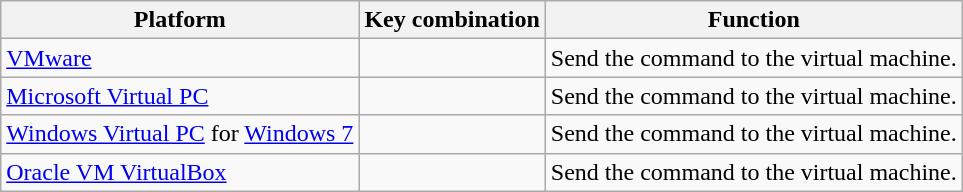<table class="wikitable">
<tr>
<th>Platform</th>
<th>Key combination</th>
<th>Function</th>
</tr>
<tr>
<td><a href='#'>VMware</a></td>
<td></td>
<td>Send the command to the virtual machine.</td>
</tr>
<tr>
<td><a href='#'>Microsoft Virtual PC</a></td>
<td></td>
<td>Send the command to the virtual machine.</td>
</tr>
<tr>
<td><a href='#'>Windows Virtual PC</a> for <a href='#'>Windows 7</a></td>
<td></td>
<td>Send the command to the virtual machine.</td>
</tr>
<tr>
<td><a href='#'>Oracle VM VirtualBox</a></td>
<td></td>
<td>Send the command to the virtual machine.</td>
</tr>
</table>
